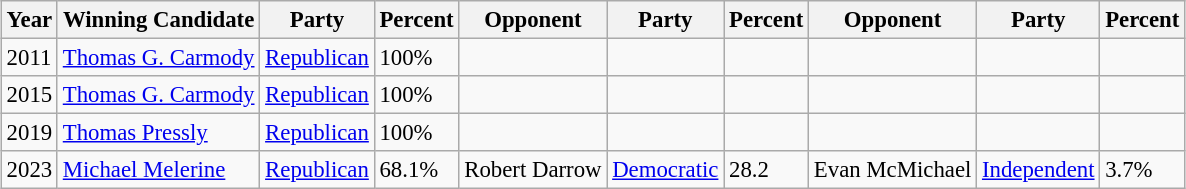<table class="wikitable" style="margin:0.5em auto; font-size:95%;">
<tr>
<th>Year</th>
<th>Winning Candidate</th>
<th>Party</th>
<th>Percent</th>
<th>Opponent</th>
<th>Party</th>
<th>Percent</th>
<th>Opponent</th>
<th>Party</th>
<th>Percent</th>
</tr>
<tr>
<td>2011</td>
<td><a href='#'>Thomas G. Carmody</a></td>
<td><a href='#'>Republican</a></td>
<td>100%</td>
<td></td>
<td></td>
<td></td>
<td></td>
<td></td>
<td></td>
</tr>
<tr>
<td>2015</td>
<td><a href='#'>Thomas G. Carmody</a></td>
<td><a href='#'>Republican</a></td>
<td>100%</td>
<td></td>
<td></td>
<td></td>
<td></td>
<td></td>
<td></td>
</tr>
<tr>
<td>2019</td>
<td><a href='#'>Thomas Pressly</a></td>
<td><a href='#'>Republican</a></td>
<td>100%</td>
<td></td>
<td></td>
<td></td>
<td></td>
<td></td>
<td></td>
</tr>
<tr>
<td>2023</td>
<td><a href='#'>Michael Melerine</a></td>
<td><a href='#'>Republican</a></td>
<td>68.1%</td>
<td>Robert Darrow</td>
<td><a href='#'>Democratic</a></td>
<td>28.2</td>
<td>Evan McMichael</td>
<td><a href='#'>Independent</a></td>
<td>3.7%</td>
</tr>
</table>
